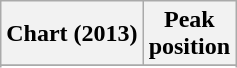<table class="wikitable sortable plainrowheaders" style="text-align:center">
<tr>
<th scope="col">Chart (2013)</th>
<th scope="col">Peak<br>position</th>
</tr>
<tr>
</tr>
<tr>
</tr>
<tr>
</tr>
<tr>
</tr>
<tr>
</tr>
<tr>
</tr>
</table>
